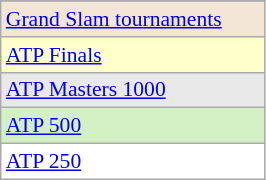<table class="wikitable nowrap" style="font-size:90%; width:14%;">
<tr>
</tr>
<tr style="background:#f3e6d7;">
<td><a href='#'>Grand Slam tournaments</a></td>
</tr>
<tr style="background:#ffc;">
<td><a href='#'>ATP Finals</a></td>
</tr>
<tr style="background:#e9e9e9;">
<td><a href='#'>ATP Masters 1000</a></td>
</tr>
<tr style="background:#d4f1c5;">
<td><a href='#'>ATP 500</a></td>
</tr>
<tr style="background:#fff;">
<td><a href='#'>ATP 250</a></td>
</tr>
</table>
